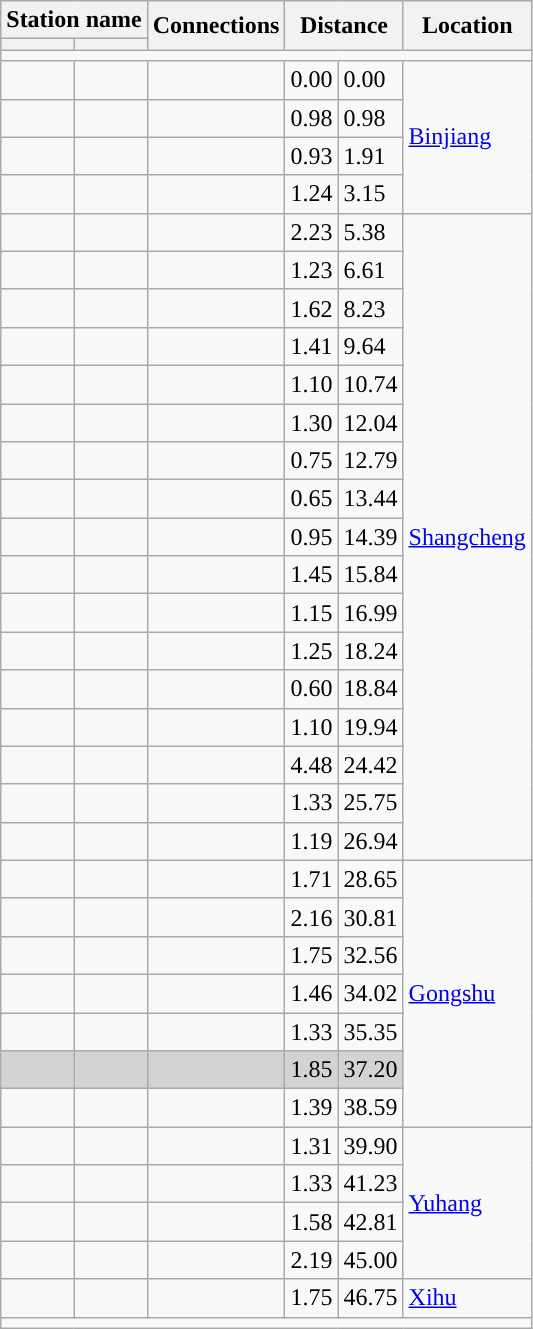<table class="wikitable">
<tr>
<th colspan="2">Station name</th>
<th rowspan="2">Connections</th>
<th colspan="2" rowspan="2">Distance<br></th>
<th rowspan="2">Location</th>
</tr>
<tr>
<th></th>
<th></th>
</tr>
<tr style="background:#">
<td colspan="6"></td>
</tr>
<tr>
<td></td>
<td></td>
<td></td>
<td>0.00</td>
<td>0.00</td>
<td rowspan="4"><a href='#'>Binjiang</a></td>
</tr>
<tr>
<td></td>
<td></td>
<td></td>
<td>0.98</td>
<td>0.98</td>
</tr>
<tr>
<td></td>
<td></td>
<td></td>
<td>0.93</td>
<td>1.91</td>
</tr>
<tr>
<td></td>
<td></td>
<td></td>
<td>1.24</td>
<td>3.15</td>
</tr>
<tr>
<td></td>
<td></td>
<td></td>
<td>2.23</td>
<td>5.38</td>
<td rowspan="17"><a href='#'>Shangcheng</a></td>
</tr>
<tr>
<td></td>
<td></td>
<td></td>
<td>1.23</td>
<td>6.61</td>
</tr>
<tr>
<td></td>
<td></td>
<td></td>
<td>1.62</td>
<td>8.23</td>
</tr>
<tr>
<td></td>
<td></td>
<td></td>
<td>1.41</td>
<td>9.64</td>
</tr>
<tr>
<td></td>
<td></td>
<td></td>
<td>1.10</td>
<td>10.74</td>
</tr>
<tr>
<td></td>
<td></td>
<td></td>
<td>1.30</td>
<td>12.04</td>
</tr>
<tr>
<td></td>
<td></td>
<td></td>
<td>0.75</td>
<td>12.79</td>
</tr>
<tr>
<td></td>
<td></td>
<td></td>
<td>0.65</td>
<td>13.44</td>
</tr>
<tr>
<td></td>
<td></td>
<td> </td>
<td>0.95</td>
<td>14.39</td>
</tr>
<tr>
<td></td>
<td></td>
<td></td>
<td>1.45</td>
<td>15.84</td>
</tr>
<tr>
<td></td>
<td></td>
<td></td>
<td>1.15</td>
<td>16.99</td>
</tr>
<tr>
<td></td>
<td></td>
<td></td>
<td>1.25</td>
<td>18.24</td>
</tr>
<tr>
<td></td>
<td></td>
<td> <br></td>
<td>0.60</td>
<td>18.84</td>
</tr>
<tr>
<td></td>
<td></td>
<td></td>
<td>1.10</td>
<td>19.94</td>
</tr>
<tr>
<td></td>
<td></td>
<td></td>
<td>4.48</td>
<td>24.42</td>
</tr>
<tr>
<td></td>
<td></td>
<td></td>
<td>1.33</td>
<td>25.75</td>
</tr>
<tr>
<td></td>
<td></td>
<td></td>
<td>1.19</td>
<td>26.94</td>
</tr>
<tr>
<td></td>
<td></td>
<td></td>
<td>1.71</td>
<td>28.65</td>
<td rowspan="7"><a href='#'>Gongshu</a></td>
</tr>
<tr>
<td></td>
<td></td>
<td></td>
<td>2.16</td>
<td>30.81</td>
</tr>
<tr>
<td></td>
<td></td>
<td></td>
<td>1.75</td>
<td>32.56</td>
</tr>
<tr>
<td></td>
<td></td>
<td></td>
<td>1.46</td>
<td>34.02</td>
</tr>
<tr>
<td></td>
<td></td>
<td></td>
<td>1.33</td>
<td>35.35</td>
</tr>
<tr bgcolor="lightgrey">
<td><em></em></td>
<td></td>
<td></td>
<td>1.85</td>
<td>37.20</td>
</tr>
<tr>
<td></td>
<td></td>
<td></td>
<td>1.39</td>
<td>38.59</td>
</tr>
<tr>
<td></td>
<td></td>
<td></td>
<td>1.31</td>
<td>39.90</td>
<td rowspan="4"><a href='#'>Yuhang</a></td>
</tr>
<tr>
<td></td>
<td></td>
<td></td>
<td>1.33</td>
<td>41.23</td>
</tr>
<tr>
<td></td>
<td></td>
<td></td>
<td>1.58</td>
<td>42.81</td>
</tr>
<tr>
<td></td>
<td></td>
<td></td>
<td>2.19</td>
<td>45.00</td>
</tr>
<tr>
<td></td>
<td></td>
<td></td>
<td>1.75</td>
<td>46.75</td>
<td rowspan="1"><a href='#'>Xihu</a></td>
</tr>
<tr style="background:#">
<td colspan="6"></td>
</tr>
</table>
